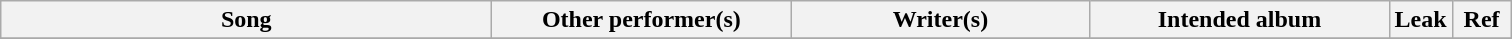<table class="wikitable sortable plainrowheaders" style="text-align:center;">
<tr>
<th scope="col" style="width:20em;">Song</th>
<th scope="col" style="width:12em;">Other performer(s)</th>
<th scope="col" style="width:12em;" class="unsortable">Writer(s)</th>
<th scope="col" style="width:12em;">Intended album</th>
<th scope="col" style="width:2em;">Leak</th>
<th scope="col" style="width:2em;" class="unsortable">Ref</th>
</tr>
<tr>
</tr>
</table>
